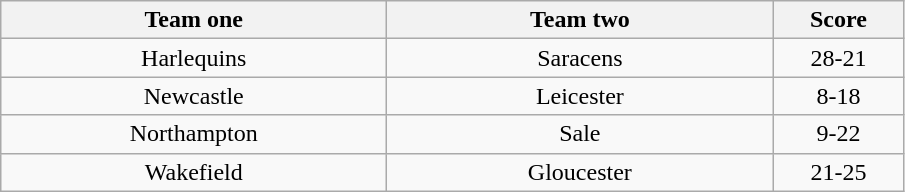<table class="wikitable" style="text-align: center">
<tr>
<th width=250>Team one</th>
<th width=250>Team two</th>
<th width=80>Score</th>
</tr>
<tr>
<td>Harlequins</td>
<td>Saracens</td>
<td>28-21</td>
</tr>
<tr>
<td>Newcastle</td>
<td>Leicester</td>
<td>8-18</td>
</tr>
<tr>
<td>Northampton</td>
<td>Sale</td>
<td>9-22</td>
</tr>
<tr>
<td>Wakefield</td>
<td>Gloucester</td>
<td>21-25</td>
</tr>
</table>
